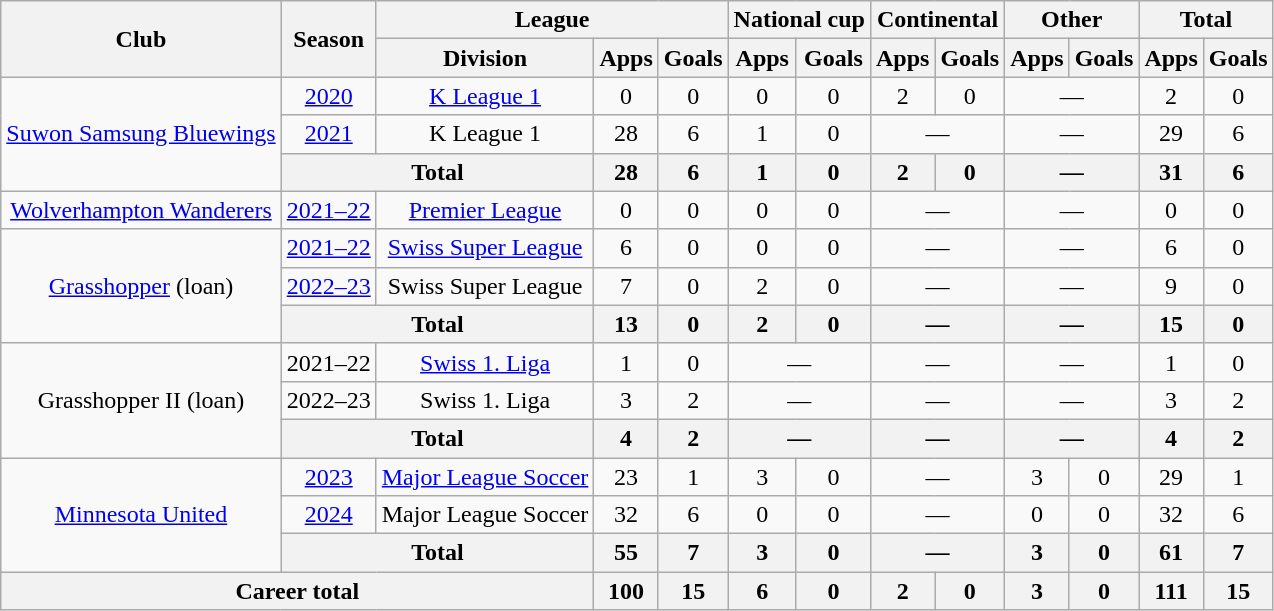<table class="wikitable" style="text-align: center">
<tr>
<th rowspan="2">Club</th>
<th rowspan="2">Season</th>
<th colspan="3">League</th>
<th colspan="2">National cup</th>
<th colspan="2">Continental</th>
<th colspan="2">Other</th>
<th colspan="2">Total</th>
</tr>
<tr>
<th>Division</th>
<th>Apps</th>
<th>Goals</th>
<th>Apps</th>
<th>Goals</th>
<th>Apps</th>
<th>Goals</th>
<th>Apps</th>
<th>Goals</th>
<th>Apps</th>
<th>Goals</th>
</tr>
<tr>
<td rowspan="3"><a href='#'>Suwon Samsung Bluewings</a></td>
<td><a href='#'>2020</a></td>
<td><a href='#'>K League 1</a></td>
<td>0</td>
<td>0</td>
<td>0</td>
<td>0</td>
<td>2</td>
<td>0</td>
<td colspan="2">—</td>
<td>2</td>
<td>0</td>
</tr>
<tr>
<td><a href='#'>2021</a></td>
<td>K League 1</td>
<td>28</td>
<td>6</td>
<td>1</td>
<td>0</td>
<td colspan="2">—</td>
<td colspan="2">—</td>
<td>29</td>
<td>6</td>
</tr>
<tr>
<th colspan="2">Total</th>
<th>28</th>
<th>6</th>
<th>1</th>
<th>0</th>
<th>2</th>
<th>0</th>
<th colspan="2">—</th>
<th>31</th>
<th>6</th>
</tr>
<tr>
<td rowspan="1"><a href='#'>Wolverhampton Wanderers</a></td>
<td><a href='#'>2021–22</a></td>
<td><a href='#'>Premier League</a></td>
<td>0</td>
<td>0</td>
<td>0</td>
<td>0</td>
<td colspan="2">—</td>
<td colspan="2">—</td>
<td>0</td>
<td>0</td>
</tr>
<tr>
<td rowspan="3"><a href='#'>Grasshopper</a> (loan)</td>
<td><a href='#'>2021–22</a></td>
<td><a href='#'>Swiss Super League</a></td>
<td>6</td>
<td>0</td>
<td>0</td>
<td>0</td>
<td colspan="2">—</td>
<td colspan="2">—</td>
<td>6</td>
<td>0</td>
</tr>
<tr>
<td><a href='#'>2022–23</a></td>
<td>Swiss Super League</td>
<td>7</td>
<td>0</td>
<td>2</td>
<td>0</td>
<td colspan="2">—</td>
<td colspan="2">—</td>
<td>9</td>
<td>0</td>
</tr>
<tr>
<th colspan="2">Total</th>
<th>13</th>
<th>0</th>
<th>2</th>
<th>0</th>
<th colspan="2">—</th>
<th colspan="2">—</th>
<th>15</th>
<th>0</th>
</tr>
<tr>
<td rowspan="3">Grasshopper II (loan)</td>
<td>2021–22</td>
<td><a href='#'>Swiss 1. Liga</a></td>
<td>1</td>
<td>0</td>
<td colspan="2">—</td>
<td colspan="2">—</td>
<td colspan="2">—</td>
<td>1</td>
<td>0</td>
</tr>
<tr>
<td>2022–23</td>
<td>Swiss 1. Liga</td>
<td>3</td>
<td>2</td>
<td colspan="2">—</td>
<td colspan="2">—</td>
<td colspan="2">—</td>
<td>3</td>
<td>2</td>
</tr>
<tr>
<th colspan="2">Total</th>
<th>4</th>
<th>2</th>
<th colspan="2">—</th>
<th colspan="2">—</th>
<th colspan="2">—</th>
<th>4</th>
<th>2</th>
</tr>
<tr>
<td rowspan="3"><a href='#'>Minnesota United</a></td>
<td><a href='#'>2023</a></td>
<td><a href='#'>Major League Soccer</a></td>
<td>23</td>
<td>1</td>
<td>3</td>
<td>0</td>
<td colspan="2">—</td>
<td>3</td>
<td>0</td>
<td>29</td>
<td>1</td>
</tr>
<tr>
<td><a href='#'>2024</a></td>
<td>Major League Soccer</td>
<td>32</td>
<td>6</td>
<td>0</td>
<td>0</td>
<td colspan="2">—</td>
<td>0</td>
<td>0</td>
<td>32</td>
<td>6</td>
</tr>
<tr>
<th colspan="2">Total</th>
<th>55</th>
<th>7</th>
<th>3</th>
<th>0</th>
<th colspan="2">—</th>
<th>3</th>
<th>0</th>
<th>61</th>
<th>7</th>
</tr>
<tr>
<th colspan=3>Career total</th>
<th>100</th>
<th>15</th>
<th>6</th>
<th>0</th>
<th>2</th>
<th>0</th>
<th>3</th>
<th>0</th>
<th>111</th>
<th>15</th>
</tr>
</table>
